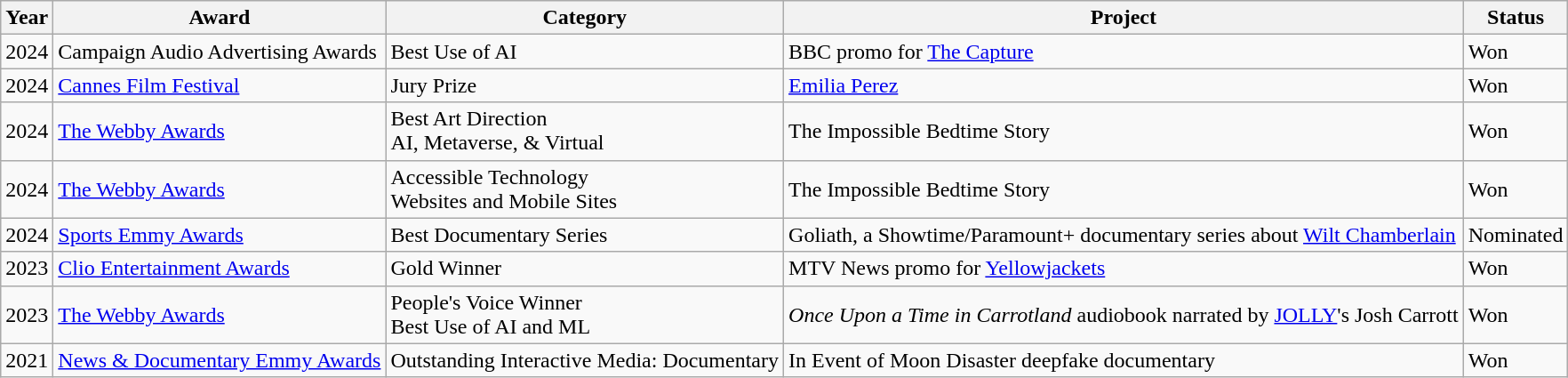<table class="wikitable">
<tr>
<th>Year</th>
<th>Award</th>
<th>Category</th>
<th>Project</th>
<th>Status</th>
</tr>
<tr>
<td>2024</td>
<td>Campaign Audio Advertising Awards</td>
<td>Best Use of AI</td>
<td>BBC promo for <a href='#'>The Capture</a></td>
<td>Won</td>
</tr>
<tr>
<td>2024</td>
<td><a href='#'>Cannes Film Festival</a></td>
<td>Jury Prize</td>
<td><a href='#'>Emilia Perez</a></td>
<td>Won</td>
</tr>
<tr>
<td>2024</td>
<td><a href='#'>The Webby Awards</a></td>
<td>Best Art Direction<br>AI, Metaverse, & Virtual</td>
<td>The Impossible Bedtime Story</td>
<td>Won</td>
</tr>
<tr>
<td>2024</td>
<td><a href='#'>The Webby Awards</a></td>
<td>Accessible Technology<br>Websites and Mobile Sites</td>
<td>The Impossible Bedtime Story</td>
<td>Won</td>
</tr>
<tr>
<td>2024</td>
<td><a href='#'>Sports Emmy Awards</a></td>
<td>Best Documentary Series</td>
<td>Goliath, a Showtime/Paramount+ documentary series about <a href='#'>Wilt Chamberlain</a></td>
<td>Nominated</td>
</tr>
<tr>
<td>2023</td>
<td><a href='#'>Clio Entertainment Awards</a></td>
<td>Gold Winner</td>
<td>MTV News promo for <a href='#'>Yellowjackets</a></td>
<td>Won</td>
</tr>
<tr>
<td>2023</td>
<td><a href='#'>The Webby Awards</a></td>
<td>People's Voice Winner<br>Best Use of AI and ML</td>
<td><em>Once Upon a Time in Carrotland</em> audiobook narrated by <a href='#'>JOLLY</a>'s Josh Carrott</td>
<td>Won</td>
</tr>
<tr>
<td>2021</td>
<td><a href='#'>News & Documentary Emmy Awards</a></td>
<td>Outstanding Interactive Media: Documentary</td>
<td>In Event of Moon Disaster deepfake documentary</td>
<td>Won</td>
</tr>
</table>
